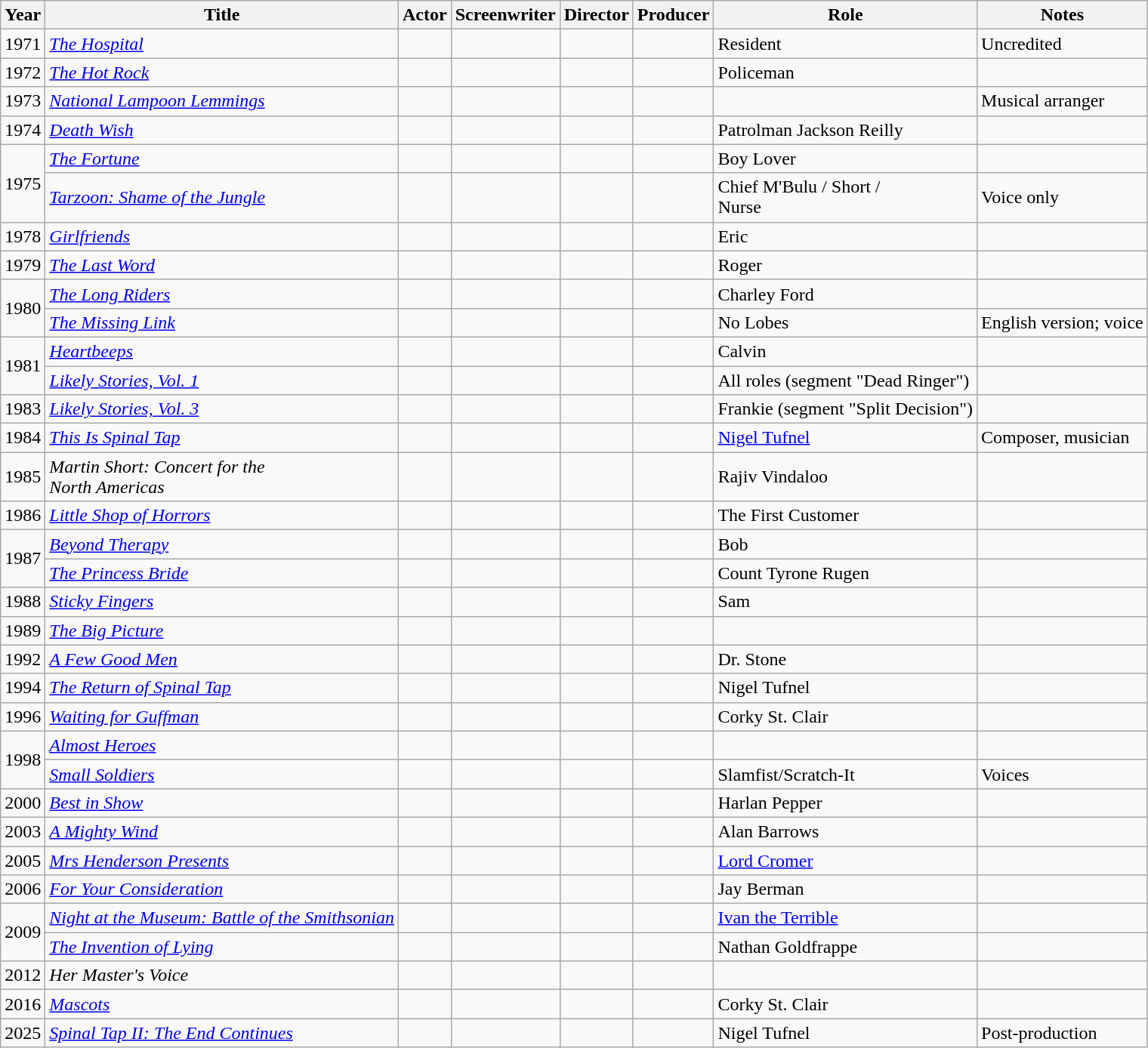<table class="wikitable sortable">
<tr>
<th>Year</th>
<th>Title</th>
<th>Actor</th>
<th>Screenwriter</th>
<th>Director</th>
<th>Producer</th>
<th>Role</th>
<th>Notes</th>
</tr>
<tr>
<td>1971</td>
<td><em><a href='#'>The Hospital</a></em></td>
<td></td>
<td></td>
<td></td>
<td></td>
<td>Resident</td>
<td>Uncredited</td>
</tr>
<tr>
<td>1972</td>
<td><em><a href='#'>The Hot Rock</a></em></td>
<td></td>
<td></td>
<td></td>
<td></td>
<td>Policeman</td>
<td></td>
</tr>
<tr>
<td>1973</td>
<td><em><a href='#'>National Lampoon Lemmings</a></em></td>
<td></td>
<td></td>
<td></td>
<td></td>
<td></td>
<td>Musical arranger</td>
</tr>
<tr>
<td>1974</td>
<td><em><a href='#'>Death Wish</a></em></td>
<td></td>
<td></td>
<td></td>
<td></td>
<td>Patrolman Jackson Reilly</td>
<td></td>
</tr>
<tr>
<td rowspan="2">1975</td>
<td><em><a href='#'>The Fortune</a></em></td>
<td></td>
<td></td>
<td></td>
<td></td>
<td>Boy Lover</td>
<td></td>
</tr>
<tr>
<td><em><a href='#'>Tarzoon: Shame of the Jungle</a></em></td>
<td></td>
<td></td>
<td></td>
<td></td>
<td>Chief M'Bulu / Short /<br> Nurse</td>
<td>Voice only</td>
</tr>
<tr>
<td>1978</td>
<td><em><a href='#'>Girlfriends</a></em></td>
<td></td>
<td></td>
<td></td>
<td></td>
<td>Eric</td>
<td></td>
</tr>
<tr>
<td>1979</td>
<td><em><a href='#'>The Last Word</a></em></td>
<td></td>
<td></td>
<td></td>
<td></td>
<td>Roger</td>
<td></td>
</tr>
<tr>
<td rowspan="2">1980</td>
<td><em><a href='#'>The Long Riders</a></em></td>
<td></td>
<td></td>
<td></td>
<td></td>
<td>Charley Ford</td>
<td></td>
</tr>
<tr>
<td><em><a href='#'>The Missing Link</a></em></td>
<td></td>
<td></td>
<td></td>
<td></td>
<td>No Lobes</td>
<td>English version; voice</td>
</tr>
<tr>
<td rowspan="2">1981</td>
<td><em><a href='#'>Heartbeeps</a></em></td>
<td></td>
<td></td>
<td></td>
<td></td>
<td>Calvin</td>
<td></td>
</tr>
<tr>
<td><em><a href='#'>Likely Stories, Vol. 1</a></em></td>
<td></td>
<td></td>
<td></td>
<td></td>
<td>All roles (segment "Dead Ringer")</td>
<td></td>
</tr>
<tr>
<td>1983</td>
<td><em><a href='#'>Likely Stories, Vol. 3</a></em></td>
<td></td>
<td></td>
<td></td>
<td></td>
<td>Frankie (segment "Split Decision")</td>
<td></td>
</tr>
<tr>
<td>1984</td>
<td><em><a href='#'>This Is Spinal Tap</a></em></td>
<td></td>
<td></td>
<td></td>
<td></td>
<td><a href='#'>Nigel Tufnel</a></td>
<td>Composer, musician</td>
</tr>
<tr>
<td>1985</td>
<td><em>Martin Short: Concert for the<br>North Americas</em></td>
<td></td>
<td></td>
<td></td>
<td></td>
<td>Rajiv Vindaloo</td>
<td></td>
</tr>
<tr>
<td>1986</td>
<td><em><a href='#'>Little Shop of Horrors</a></em></td>
<td></td>
<td></td>
<td></td>
<td></td>
<td>The First Customer</td>
<td></td>
</tr>
<tr>
<td rowspan="2">1987</td>
<td><em><a href='#'>Beyond Therapy</a></em></td>
<td></td>
<td></td>
<td></td>
<td></td>
<td>Bob</td>
<td></td>
</tr>
<tr>
<td><em><a href='#'>The Princess Bride</a></em></td>
<td></td>
<td></td>
<td></td>
<td></td>
<td>Count Tyrone Rugen</td>
<td></td>
</tr>
<tr>
<td>1988</td>
<td><em><a href='#'>Sticky Fingers</a></em></td>
<td></td>
<td></td>
<td></td>
<td></td>
<td>Sam</td>
<td></td>
</tr>
<tr>
<td>1989</td>
<td><em><a href='#'>The Big Picture</a></em></td>
<td></td>
<td></td>
<td></td>
<td></td>
<td></td>
<td></td>
</tr>
<tr>
<td>1992</td>
<td><em><a href='#'>A Few Good Men</a></em></td>
<td></td>
<td></td>
<td></td>
<td></td>
<td>Dr. Stone</td>
<td></td>
</tr>
<tr>
<td>1994</td>
<td><em><a href='#'>The Return of Spinal Tap</a></em></td>
<td></td>
<td></td>
<td></td>
<td></td>
<td>Nigel Tufnel</td>
<td></td>
</tr>
<tr>
<td>1996</td>
<td><em><a href='#'>Waiting for Guffman</a></em></td>
<td></td>
<td></td>
<td></td>
<td></td>
<td>Corky St. Clair</td>
<td></td>
</tr>
<tr>
<td rowspan="2">1998</td>
<td><em><a href='#'>Almost Heroes</a></em></td>
<td></td>
<td></td>
<td></td>
<td></td>
<td></td>
<td></td>
</tr>
<tr>
<td><em><a href='#'>Small Soldiers</a></em></td>
<td></td>
<td></td>
<td></td>
<td></td>
<td>Slamfist/Scratch-It</td>
<td>Voices</td>
</tr>
<tr>
<td>2000</td>
<td><em><a href='#'>Best in Show</a></em></td>
<td></td>
<td></td>
<td></td>
<td></td>
<td>Harlan Pepper</td>
<td></td>
</tr>
<tr>
<td>2003</td>
<td><em><a href='#'>A Mighty Wind</a></em></td>
<td></td>
<td></td>
<td></td>
<td></td>
<td>Alan Barrows</td>
<td></td>
</tr>
<tr>
<td>2005</td>
<td><em><a href='#'>Mrs Henderson Presents</a></em></td>
<td></td>
<td></td>
<td></td>
<td></td>
<td><a href='#'>Lord Cromer</a></td>
<td></td>
</tr>
<tr>
<td>2006</td>
<td><em><a href='#'>For Your Consideration</a></em></td>
<td></td>
<td></td>
<td></td>
<td></td>
<td>Jay Berman</td>
<td></td>
</tr>
<tr>
<td rowspan="2">2009</td>
<td><em><a href='#'>Night at the Museum: Battle of the Smithsonian</a></em></td>
<td></td>
<td></td>
<td></td>
<td></td>
<td><a href='#'>Ivan the Terrible</a></td>
<td></td>
</tr>
<tr>
<td><em><a href='#'>The Invention of Lying</a></em></td>
<td></td>
<td></td>
<td></td>
<td></td>
<td>Nathan Goldfrappe</td>
<td></td>
</tr>
<tr>
<td>2012</td>
<td><em>Her Master's Voice</em></td>
<td></td>
<td></td>
<td></td>
<td></td>
<td></td>
<td></td>
</tr>
<tr>
<td>2016</td>
<td><em><a href='#'>Mascots</a></em></td>
<td></td>
<td></td>
<td></td>
<td></td>
<td>Corky St. Clair</td>
<td></td>
</tr>
<tr>
<td>2025</td>
<td><em><a href='#'>Spinal Tap II: The End Continues</a></em></td>
<td></td>
<td></td>
<td></td>
<td></td>
<td>Nigel Tufnel</td>
<td>Post-production</td>
</tr>
</table>
